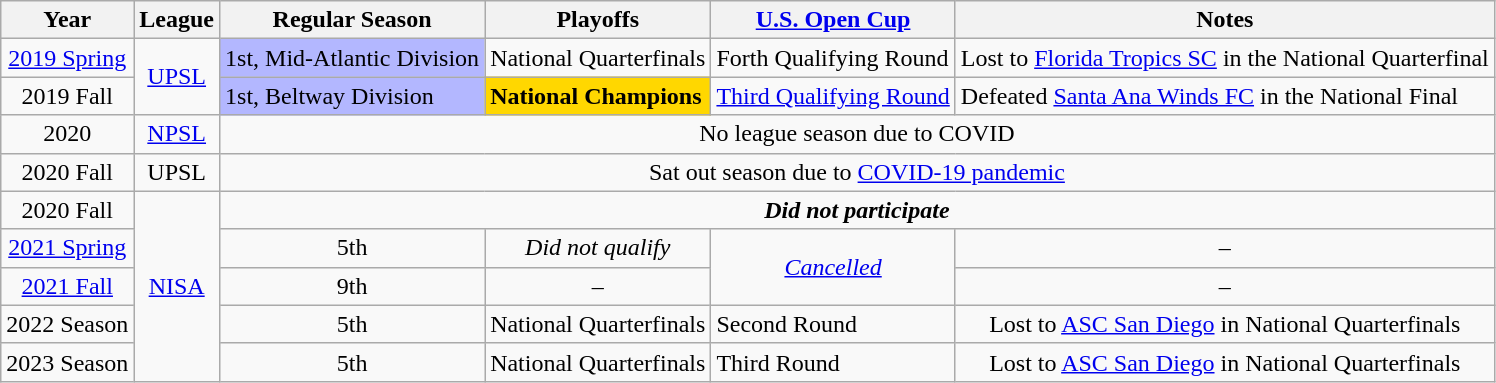<table class="wikitable">
<tr>
<th>Year</th>
<th>League</th>
<th>Regular Season</th>
<th>Playoffs</th>
<th><a href='#'>U.S. Open Cup</a></th>
<th>Notes</th>
</tr>
<tr>
<td style="text-align:center;"><a href='#'>2019 Spring</a></td>
<td style="text-align:center;"rowspan="2"><a href='#'>UPSL</a></td>
<td bgcolor="B3B7FF">1st, Mid-Atlantic Division</td>
<td>National Quarterfinals</td>
<td>Forth Qualifying Round</td>
<td>Lost to <a href='#'>Florida Tropics SC</a> in the National Quarterfinal</td>
</tr>
<tr>
<td style="text-align:center;">2019 Fall</td>
<td bgcolor="B3B7FF">1st, Beltway Division</td>
<td style="background:gold;"><strong>National Champions</strong></td>
<td><a href='#'>Third Qualifying Round</a></td>
<td>Defeated <a href='#'>Santa Ana Winds FC</a> in the National Final</td>
</tr>
<tr>
<td style="text-align:center;">2020</td>
<td style="text-align:center;"><a href='#'>NPSL</a></td>
<td colspan="4" style="text-align:center;">No league season due to COVID</td>
</tr>
<tr>
<td style="text-align:center;">2020 Fall</td>
<td style="text-align:center;">UPSL</td>
<td colspan="4" style="text-align:center;">Sat out season due to <a href='#'>COVID-19 pandemic</a></td>
</tr>
<tr>
<td style="text-align:center;">2020 Fall</td>
<td rowspan="5" style="text-align:center;"><a href='#'>NISA</a></td>
<td colspan="4" style="text-align:center;"><strong><em>Did not participate</em></strong></td>
</tr>
<tr>
<td style="text-align:center;"><a href='#'>2021 Spring</a></td>
<td style="text-align:center;">5th</td>
<td style="text-align:center;"><em>Did not qualify</em></td>
<td style="text-align:center;"rowspan="2"><em><a href='#'>Cancelled</a></em></td>
<td style="text-align:center;"><em>–</em></td>
</tr>
<tr>
<td style="text-align:center;"><a href='#'>2021 Fall</a></td>
<td style="text-align:center;">9th</td>
<td style="text-align:center;"><em>–</em></td>
<td style="text-align:center;"><em>–</em></td>
</tr>
<tr>
<td>2022 Season</td>
<td style="text-align:center;">5th</td>
<td style="text-align:center;">National Quarterfinals</td>
<td>Second Round</td>
<td style="text-align:center;">Lost to <a href='#'>ASC San Diego</a> in National Quarterfinals</td>
</tr>
<tr>
<td>2023 Season</td>
<td style="text-align:center;">5th</td>
<td style="text-align:center;">National Quarterfinals</td>
<td>Third Round</td>
<td style="text-align:center;">Lost to <a href='#'>ASC San Diego</a> in National Quarterfinals</td>
</tr>
</table>
